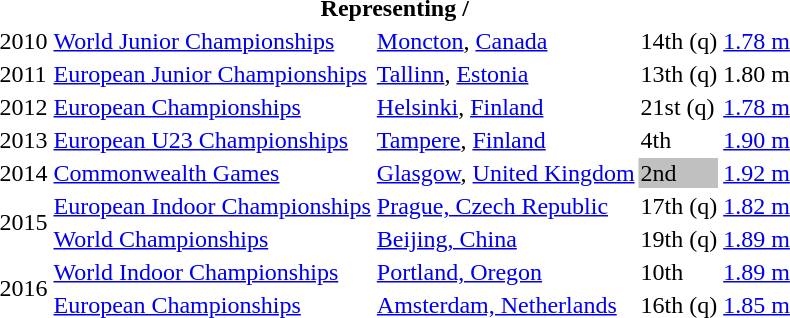<table>
<tr>
<th colspan="6">Representing  / </th>
</tr>
<tr>
<td>2010</td>
<td><a href='#'>World Junior Championships</a></td>
<td><a href='#'>Moncton</a>, <a href='#'>Canada</a></td>
<td>14th (q)</td>
<td><a href='#'>1.78 m</a></td>
</tr>
<tr>
<td>2011</td>
<td><a href='#'>European Junior Championships</a></td>
<td><a href='#'>Tallinn</a>, <a href='#'>Estonia</a></td>
<td>13th (q)</td>
<td>1.80 m</td>
</tr>
<tr>
<td>2012</td>
<td><a href='#'>European Championships</a></td>
<td><a href='#'>Helsinki</a>, <a href='#'>Finland</a></td>
<td>21st (q)</td>
<td><a href='#'>1.78 m</a></td>
</tr>
<tr>
<td>2013</td>
<td><a href='#'>European U23 Championships</a></td>
<td><a href='#'>Tampere</a>, <a href='#'>Finland</a></td>
<td>4th</td>
<td><a href='#'>1.90 m</a></td>
</tr>
<tr>
<td>2014</td>
<td><a href='#'>Commonwealth Games</a></td>
<td><a href='#'>Glasgow</a>, <a href='#'>United Kingdom</a></td>
<td bgcolor="silver">2nd</td>
<td><a href='#'>1.92 m</a></td>
</tr>
<tr>
<td rowspan=2>2015</td>
<td><a href='#'>European Indoor Championships</a></td>
<td><a href='#'>Prague, Czech Republic</a></td>
<td>17th (q)</td>
<td><a href='#'>1.82 m</a></td>
</tr>
<tr>
<td><a href='#'>World Championships</a></td>
<td><a href='#'>Beijing, China</a></td>
<td>19th (q)</td>
<td><a href='#'>1.89 m</a></td>
</tr>
<tr>
<td rowspan=2>2016</td>
<td><a href='#'>World Indoor Championships</a></td>
<td><a href='#'>Portland, Oregon</a></td>
<td>10th</td>
<td><a href='#'>1.89 m</a></td>
</tr>
<tr>
<td><a href='#'>European Championships</a></td>
<td><a href='#'>Amsterdam, Netherlands</a></td>
<td>16th (q)</td>
<td><a href='#'>1.85 m</a></td>
</tr>
</table>
